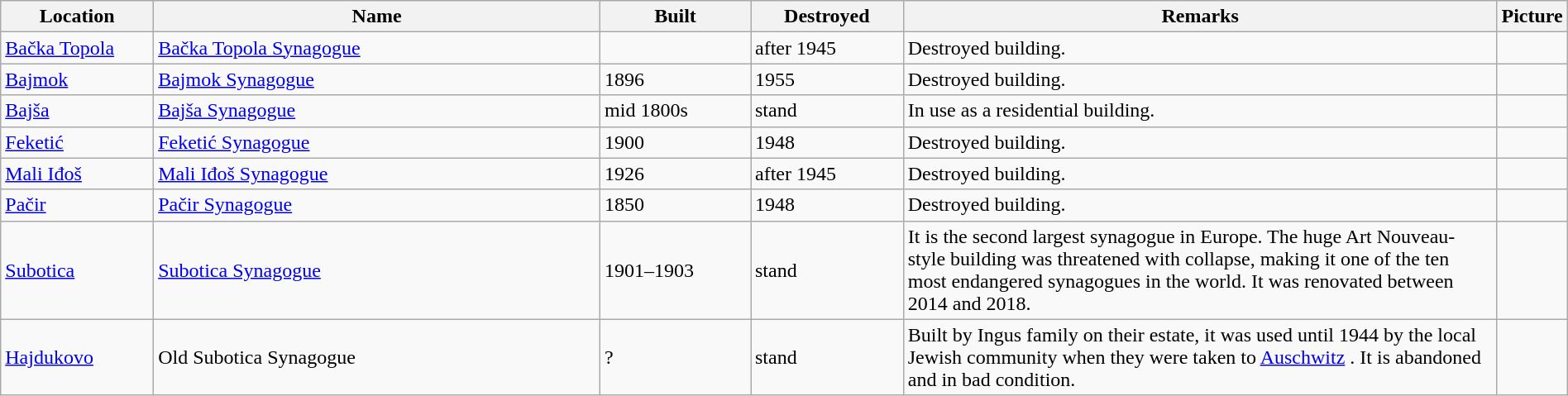<table class="wikitable sortable" width="100%">
<tr>
<th width="10%">Location</th>
<th width="30%">Name</th>
<th width="10%">Built</th>
<th width="10%">Destroyed</th>
<th width="40%" class="unsortable">Remarks</th>
<th width="10%" class="unsortable">Picture</th>
</tr>
<tr>
<td><a href='#'>Bačka Topola</a></td>
<td><a href='#'>Bačka Topola Synagogue</a></td>
<td></td>
<td>after 1945</td>
<td>Destroyed building.</td>
<td></td>
</tr>
<tr>
<td><a href='#'>Bajmok</a></td>
<td><a href='#'>Bajmok Synagogue</a></td>
<td>1896</td>
<td>1955</td>
<td>Destroyed building.</td>
<td></td>
</tr>
<tr>
<td><a href='#'>Bajša</a></td>
<td><a href='#'>Bajša Synagogue</a></td>
<td>mid 1800s</td>
<td>stand</td>
<td>In use as a residential building. </td>
<td></td>
</tr>
<tr>
<td><a href='#'>Feketić</a></td>
<td><a href='#'>Feketić Synagogue</a></td>
<td>1900</td>
<td>1948</td>
<td>Destroyed building.</td>
<td></td>
</tr>
<tr>
<td><a href='#'>Mali Iđoš</a></td>
<td><a href='#'>Mali Iđoš Synagogue</a></td>
<td>1926</td>
<td>after 1945</td>
<td>Destroyed building. </td>
<td></td>
</tr>
<tr>
<td><a href='#'>Pačir</a></td>
<td><a href='#'>Pačir Synagogue</a></td>
<td>1850</td>
<td>1948</td>
<td>Destroyed building.</td>
<td></td>
</tr>
<tr>
<td><a href='#'>Subotica</a></td>
<td><a href='#'>Subotica Synagogue</a></td>
<td>1901–1903</td>
<td>stand</td>
<td>It is the second largest synagogue in Europe. The huge Art Nouveau-style building was threatened with collapse, making it one of the ten most endangered synagogues in the world. It was renovated between 2014 and 2018.</td>
<td></td>
</tr>
<tr>
<td><a href='#'>Hajdukovo</a></td>
<td>Old Subotica Synagogue</td>
<td>?</td>
<td>stand</td>
<td>Built by Ingus family on their estate, it was used until 1944 by the local Jewish community when they were taken to <a href='#'>Auschwitz</a> . It is abandoned and in bad condition.  </td>
<td></td>
</tr>
</table>
